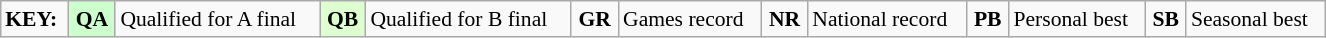<table class="wikitable" width="70%" style="margin:0.5em auto; font-size:90%;position:relative;">
<tr>
<td><strong>KEY:</strong></td>
<td align="center" bgcolor="ccffcc"><strong>QA</strong></td>
<td>Qualified for A final</td>
<td align="center" bgcolor="ddffd"><strong>QB</strong></td>
<td>Qualified for B final</td>
<td align="center"><strong>GR</strong></td>
<td>Games record</td>
<td align="center"><strong>NR</strong></td>
<td>National record</td>
<td align="center"><strong>PB</strong></td>
<td>Personal best</td>
<td align="center"><strong>SB</strong></td>
<td>Seasonal best</td>
</tr>
</table>
